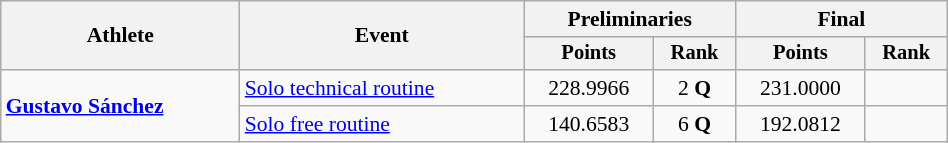<table class="wikitable" style="text-align:center; font-size:90%; width:50%;">
<tr>
<th rowspan="2">Athlete</th>
<th rowspan="2">Event</th>
<th colspan="2">Preliminaries</th>
<th colspan="2">Final</th>
</tr>
<tr style="font-size:95%">
<th>Points</th>
<th>Rank</th>
<th>Points</th>
<th>Rank</th>
</tr>
<tr>
<td align=left rowspan=2><strong><a href='#'>Gustavo Sánchez</a></strong></td>
<td align=left><a href='#'>Solo technical routine</a></td>
<td>228.9966</td>
<td>2 <strong>Q</strong></td>
<td>231.0000</td>
<td></td>
</tr>
<tr>
<td align=left><a href='#'>Solo free routine</a></td>
<td>140.6583</td>
<td>6 <strong>Q</strong></td>
<td>192.0812</td>
<td></td>
</tr>
</table>
